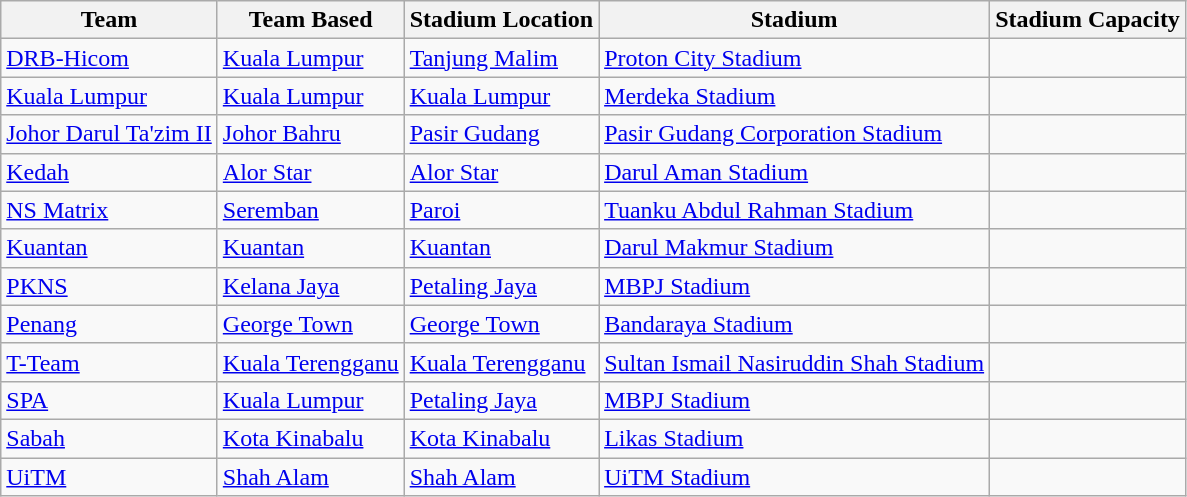<table class="wikitable sortable" style="text-align: left;">
<tr>
<th>Team</th>
<th>Team Based</th>
<th>Stadium Location</th>
<th>Stadium</th>
<th>Stadium Capacity</th>
</tr>
<tr>
<td><a href='#'>DRB-Hicom</a></td>
<td><a href='#'>Kuala Lumpur</a></td>
<td><a href='#'>Tanjung Malim</a></td>
<td><a href='#'>Proton City Stadium</a></td>
<td></td>
</tr>
<tr>
<td><a href='#'>Kuala Lumpur</a></td>
<td><a href='#'>Kuala Lumpur</a></td>
<td><a href='#'>Kuala Lumpur</a></td>
<td><a href='#'>Merdeka Stadium</a></td>
<td></td>
</tr>
<tr>
<td><a href='#'>Johor Darul Ta'zim II</a></td>
<td><a href='#'>Johor Bahru</a></td>
<td><a href='#'>Pasir Gudang</a></td>
<td><a href='#'>Pasir Gudang Corporation Stadium</a></td>
<td></td>
</tr>
<tr>
<td><a href='#'>Kedah</a></td>
<td><a href='#'>Alor Star</a></td>
<td><a href='#'>Alor Star</a></td>
<td><a href='#'>Darul Aman Stadium</a></td>
<td></td>
</tr>
<tr>
<td><a href='#'>NS Matrix</a></td>
<td><a href='#'>Seremban</a></td>
<td><a href='#'>Paroi</a></td>
<td><a href='#'>Tuanku Abdul Rahman Stadium</a></td>
<td></td>
</tr>
<tr>
<td><a href='#'>Kuantan</a></td>
<td><a href='#'>Kuantan</a></td>
<td><a href='#'>Kuantan</a></td>
<td><a href='#'>Darul Makmur Stadium</a></td>
<td></td>
</tr>
<tr>
<td><a href='#'>PKNS</a></td>
<td><a href='#'>Kelana Jaya</a></td>
<td><a href='#'>Petaling Jaya</a></td>
<td><a href='#'>MBPJ Stadium</a></td>
<td></td>
</tr>
<tr>
<td><a href='#'>Penang</a></td>
<td><a href='#'>George Town</a></td>
<td><a href='#'>George Town</a></td>
<td><a href='#'>Bandaraya Stadium</a></td>
<td></td>
</tr>
<tr>
<td><a href='#'>T-Team</a></td>
<td><a href='#'>Kuala Terengganu</a></td>
<td><a href='#'>Kuala Terengganu</a></td>
<td><a href='#'>Sultan Ismail Nasiruddin Shah Stadium</a></td>
<td></td>
</tr>
<tr>
<td><a href='#'>SPA</a></td>
<td><a href='#'>Kuala Lumpur</a></td>
<td><a href='#'>Petaling Jaya</a></td>
<td><a href='#'>MBPJ Stadium</a></td>
<td></td>
</tr>
<tr>
<td><a href='#'>Sabah</a></td>
<td><a href='#'>Kota Kinabalu</a></td>
<td><a href='#'>Kota Kinabalu</a></td>
<td><a href='#'>Likas Stadium</a></td>
<td></td>
</tr>
<tr>
<td><a href='#'>UiTM</a></td>
<td><a href='#'>Shah Alam</a></td>
<td><a href='#'>Shah Alam</a></td>
<td><a href='#'>UiTM Stadium</a></td>
<td></td>
</tr>
</table>
